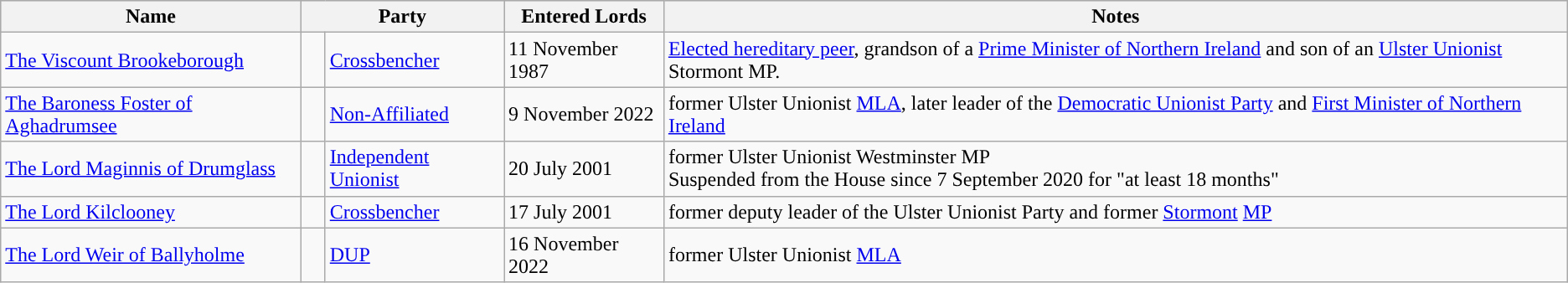<table class="wikitable sortable" scope="row">
<tr bgcolor=cccccc>
<th>Name</th>
<th colspan=2>Party</th>
<th>Entered Lords</th>
<th>Notes</th>
</tr>
<tr>
<td><a href='#'>The Viscount Brookeborough</a></td>
<td style="background:">   </td>
<td><a href='#'>Crossbencher</a></td>
<td>11 November 1987</td>
<td><a href='#'>Elected hereditary peer</a>, grandson of a <a href='#'>Prime Minister of Northern Ireland</a> and son of an <a href='#'>Ulster Unionist</a> Stormont MP.</td>
</tr>
<tr>
<td><a href='#'>The Baroness Foster of Aghadrumsee</a></td>
<td style="background:">   </td>
<td><a href='#'>Non-Affiliated</a></td>
<td>9 November 2022</td>
<td>former Ulster Unionist <a href='#'>MLA</a>, later leader of the <a href='#'>Democratic Unionist Party</a> and <a href='#'>First Minister of Northern Ireland</a></td>
</tr>
<tr>
<td><a href='#'>The Lord Maginnis of Drumglass</a></td>
<td style="background:">   </td>
<td><a href='#'>Independent Unionist</a></td>
<td>20 July 2001</td>
<td>former Ulster Unionist Westminster MP<br>Suspended from the House since 7 September 2020 for "at least 18 months"</td>
</tr>
<tr>
<td><a href='#'>The Lord Kilclooney</a></td>
<td style="background:">   </td>
<td><a href='#'>Crossbencher</a></td>
<td>17 July 2001</td>
<td>former deputy leader of the Ulster Unionist Party and former <a href='#'>Stormont</a> <a href='#'>MP</a></td>
</tr>
<tr>
<td><a href='#'>The Lord Weir of Ballyholme</a></td>
<td style="background:">   </td>
<td><a href='#'>DUP</a></td>
<td>16 November 2022</td>
<td>former Ulster Unionist <a href='#'>MLA</a></td>
</tr>
</table>
